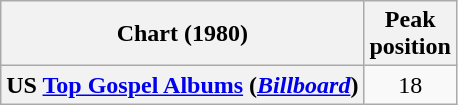<table class="wikitable sortable plainrowheaders">
<tr>
<th scope="col">Chart (1980)</th>
<th scope="col">Peak<br>position</th>
</tr>
<tr>
<th scope="row">US <a href='#'>Top Gospel Albums</a> (<em><a href='#'>Billboard</a></em>)</th>
<td align="center">18</td>
</tr>
</table>
